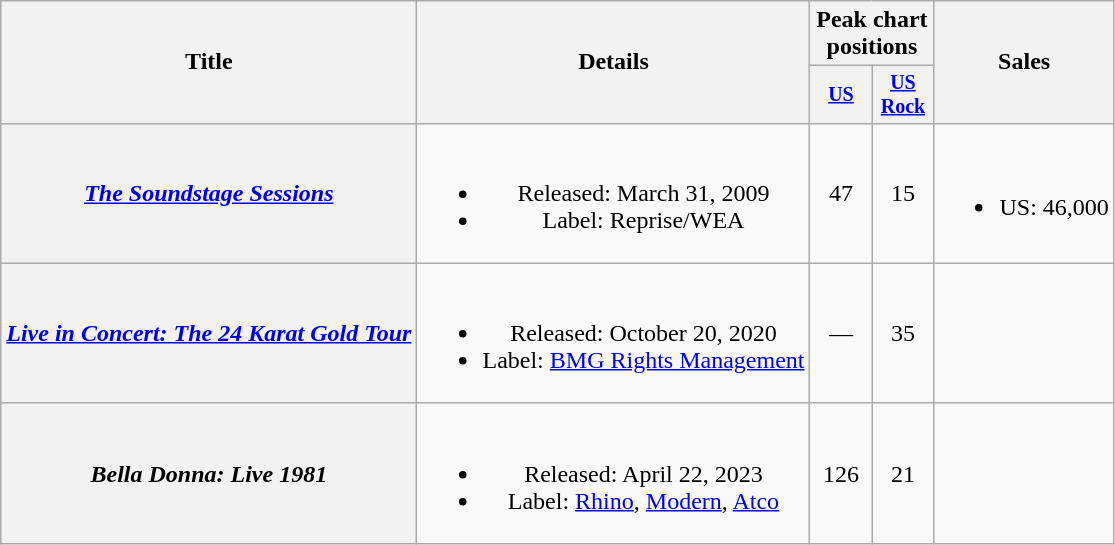<table class="wikitable plainrowheaders" style="text-align:center;">
<tr>
<th rowspan="2">Title</th>
<th rowspan="2">Details</th>
<th colspan="2">Peak chart positions</th>
<th rowspan="2">Sales</th>
</tr>
<tr style="font-size:smaller;">
<th style="width:35px;"><a href='#'>US</a><br></th>
<th style="width:35px;"><a href='#'>US Rock</a><br></th>
</tr>
<tr>
<th scope="row"><em><a href='#'>The Soundstage Sessions</a></em></th>
<td><br><ul><li>Released: March 31, 2009</li><li>Label: Reprise/WEA</li></ul></td>
<td>47</td>
<td>15</td>
<td><br><ul><li>US: 46,000</li></ul></td>
</tr>
<tr>
<th scope="row"><a href='#'><em>Live in Concert: The 24 Karat Gold Tour</em></a></th>
<td><br><ul><li>Released: October 20, 2020</li><li>Label: <a href='#'>BMG Rights Management</a></li></ul></td>
<td>—</td>
<td>35</td>
<td></td>
</tr>
<tr>
<th scope="row"><em>Bella Donna: Live 1981</em></th>
<td><br><ul><li>Released: April 22, 2023</li><li>Label: <a href='#'>Rhino</a>, <a href='#'>Modern</a>, <a href='#'>Atco</a></li></ul></td>
<td>126</td>
<td>21</td>
<td></td>
</tr>
</table>
